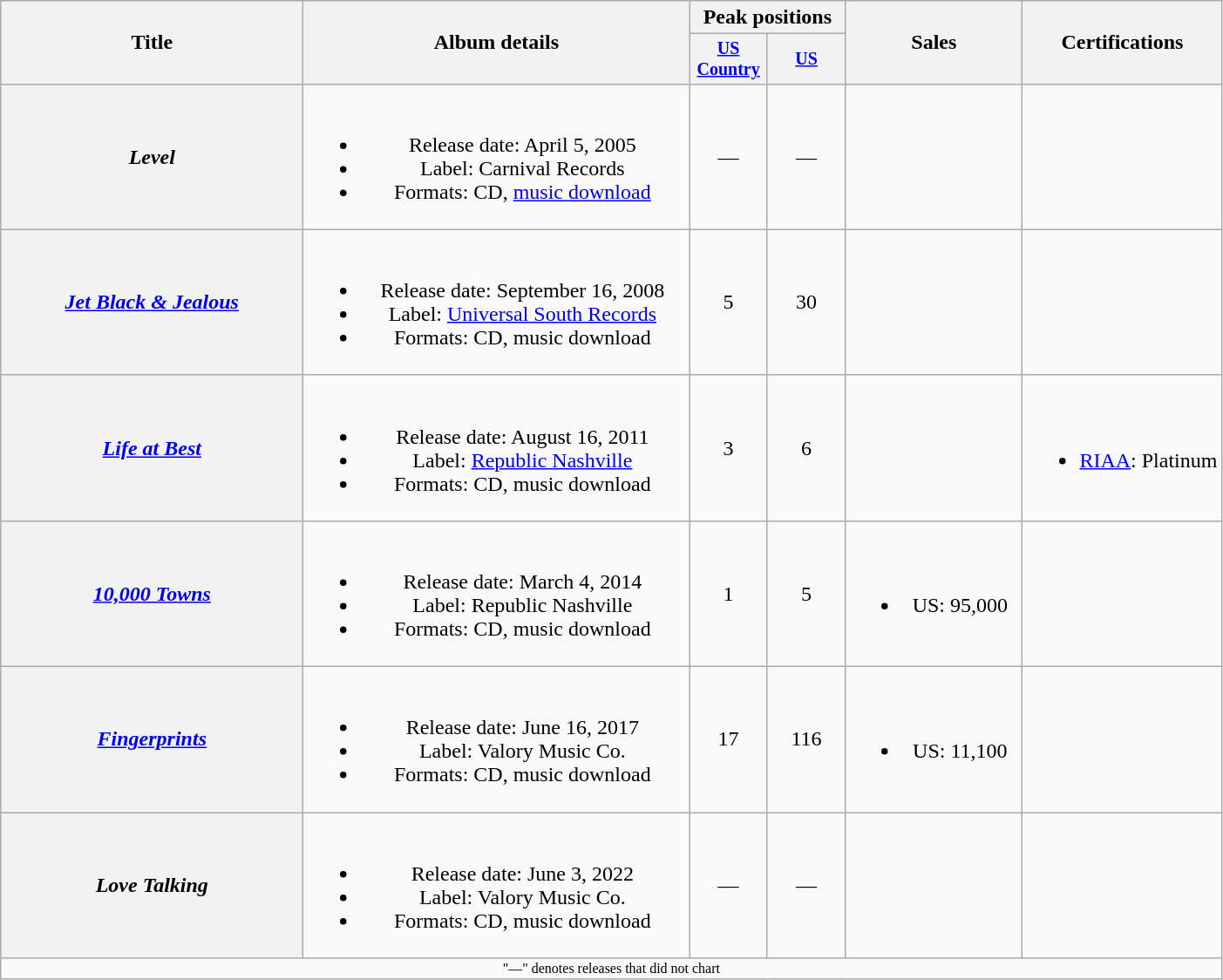<table class="wikitable plainrowheaders" style="text-align:center;">
<tr>
<th rowspan="2" style="width:14em;">Title</th>
<th rowspan="2" style="width:18em;">Album details</th>
<th colspan="2">Peak positions</th>
<th rowspan="2" style="width:8em;">Sales</th>
<th rowspan="2">Certifications</th>
</tr>
<tr style="font-size:smaller;">
<th style="width:4em;"><a href='#'>US Country</a><br></th>
<th style="width:4em;"><a href='#'>US</a><br></th>
</tr>
<tr>
<th scope="row"><em>Level</em></th>
<td><br><ul><li>Release date: April 5, 2005</li><li>Label: Carnival Records</li><li>Formats: CD, <a href='#'>music download</a></li></ul></td>
<td>—</td>
<td>—</td>
<td></td>
<td></td>
</tr>
<tr>
<th scope="row"><em><a href='#'>Jet Black & Jealous</a></em></th>
<td><br><ul><li>Release date: September 16, 2008</li><li>Label: <a href='#'>Universal South Records</a></li><li>Formats: CD, music download</li></ul></td>
<td>5</td>
<td>30</td>
<td></td>
<td></td>
</tr>
<tr>
<th scope="row"><em><a href='#'>Life at Best</a></em></th>
<td><br><ul><li>Release date: August 16, 2011</li><li>Label: <a href='#'>Republic Nashville</a></li><li>Formats: CD, music download</li></ul></td>
<td>3</td>
<td>6</td>
<td></td>
<td><br><ul><li><a href='#'>RIAA</a>: Platinum</li></ul></td>
</tr>
<tr>
<th scope="row"><em><a href='#'>10,000 Towns</a></em></th>
<td><br><ul><li>Release date: March 4, 2014</li><li>Label: Republic Nashville</li><li>Formats: CD, music download</li></ul></td>
<td>1</td>
<td>5</td>
<td><br><ul><li>US: 95,000</li></ul></td>
<td></td>
</tr>
<tr>
<th scope="row"><em><a href='#'>Fingerprints</a></em></th>
<td><br><ul><li>Release date: June 16, 2017</li><li>Label: Valory Music Co.</li><li>Formats: CD, music download</li></ul></td>
<td>17</td>
<td>116</td>
<td><br><ul><li>US: 11,100</li></ul></td>
<td></td>
</tr>
<tr>
<th scope="row"><em>Love Talking</em></th>
<td><br><ul><li>Release date: June 3, 2022</li><li>Label: Valory Music Co.</li><li>Formats: CD, music download</li></ul></td>
<td>—</td>
<td>—</td>
<td></td>
<td></td>
</tr>
<tr>
<td colspan="8" style="font-size:8pt">"—" denotes releases that did not chart</td>
</tr>
</table>
